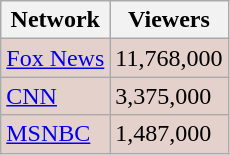<table class="wikitable">
<tr>
<th>Network</th>
<th>Viewers</th>
</tr>
<tr style="background:#e5d1cb;">
<td><a href='#'>Fox News</a></td>
<td>11,768,000</td>
</tr>
<tr style="background:#e5d1cb;">
<td><a href='#'>CNN</a></td>
<td>3,375,000</td>
</tr>
<tr style="background:#e5d1cb;">
<td><a href='#'>MSNBC</a></td>
<td>1,487,000</td>
</tr>
</table>
